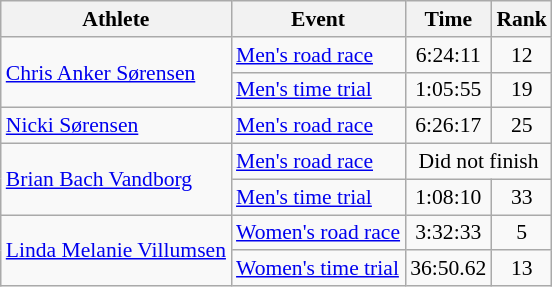<table class=wikitable style="font-size:90%">
<tr>
<th>Athlete</th>
<th>Event</th>
<th>Time</th>
<th>Rank</th>
</tr>
<tr align=center>
<td align=left rowspan=2><a href='#'>Chris Anker Sørensen</a></td>
<td align=left><a href='#'>Men's road race</a></td>
<td>6:24:11</td>
<td>12</td>
</tr>
<tr align=center>
<td align=left><a href='#'>Men's time trial</a></td>
<td>1:05:55</td>
<td>19</td>
</tr>
<tr align=center>
<td align=left><a href='#'>Nicki Sørensen</a></td>
<td align=left><a href='#'>Men's road race</a></td>
<td>6:26:17</td>
<td>25</td>
</tr>
<tr align=center>
<td align=left rowspan=2><a href='#'>Brian Bach Vandborg</a></td>
<td align=left><a href='#'>Men's road race</a></td>
<td colspan=2>Did not finish</td>
</tr>
<tr align=center>
<td align=left><a href='#'>Men's time trial</a></td>
<td>1:08:10</td>
<td>33</td>
</tr>
<tr align=center>
<td align=left rowspan=2><a href='#'>Linda Melanie Villumsen</a></td>
<td align=left><a href='#'>Women's road race</a></td>
<td>3:32:33</td>
<td>5</td>
</tr>
<tr align=center>
<td align=left><a href='#'>Women's time trial</a></td>
<td>36:50.62</td>
<td>13</td>
</tr>
</table>
